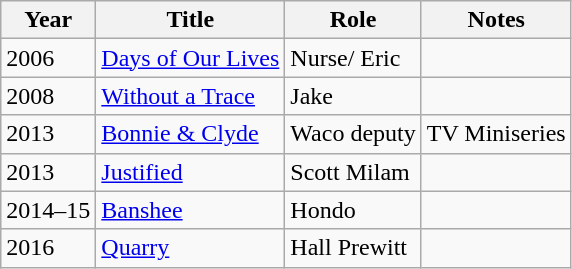<table class="wikitable sortable">
<tr>
<th>Year</th>
<th>Title</th>
<th>Role</th>
<th class="unsortable">Notes</th>
</tr>
<tr>
<td>2006</td>
<td><a href='#'>Days of Our Lives</a></td>
<td>Nurse/ Eric</td>
<td></td>
</tr>
<tr>
<td>2008</td>
<td><a href='#'>Without a Trace</a></td>
<td>Jake</td>
<td></td>
</tr>
<tr>
<td>2013</td>
<td><a href='#'>Bonnie & Clyde</a></td>
<td>Waco deputy</td>
<td>TV Miniseries</td>
</tr>
<tr>
<td>2013</td>
<td><a href='#'>Justified</a></td>
<td>Scott Milam</td>
<td></td>
</tr>
<tr>
<td>2014–15</td>
<td><a href='#'>Banshee</a></td>
<td>Hondo</td>
<td></td>
</tr>
<tr>
<td>2016</td>
<td><a href='#'>Quarry</a></td>
<td>Hall Prewitt</td>
<td></td>
</tr>
</table>
